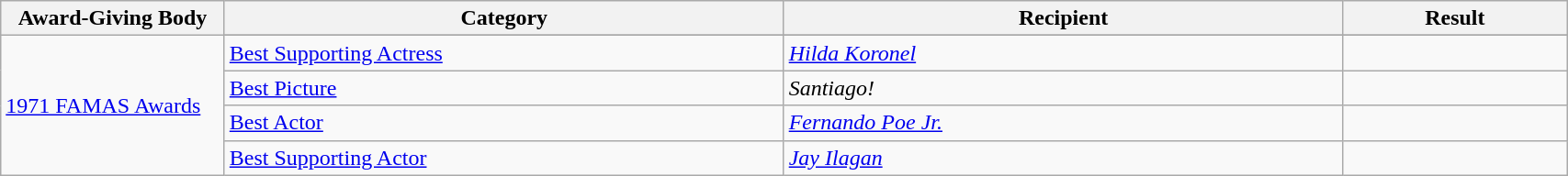<table | width="90%" class="wikitable sortable">
<tr>
<th width="10%">Award-Giving Body</th>
<th width="25%">Category</th>
<th width="25%">Recipient</th>
<th width="10%">Result</th>
</tr>
<tr>
<td rowspan=5><a href='#'>1971 FAMAS Awards</a></td>
</tr>
<tr>
<td><a href='#'>Best Supporting Actress</a></td>
<td><em><a href='#'>Hilda Koronel</a></em></td>
<td></td>
</tr>
<tr>
<td><a href='#'>Best Picture</a></td>
<td><em>Santiago!</em></td>
<td></td>
</tr>
<tr>
<td><a href='#'>Best Actor</a></td>
<td><em><a href='#'>Fernando Poe Jr.</a></em></td>
<td></td>
</tr>
<tr>
<td><a href='#'>Best Supporting Actor</a></td>
<td><em><a href='#'>Jay Ilagan</a></em></td>
<td></td>
</tr>
</table>
